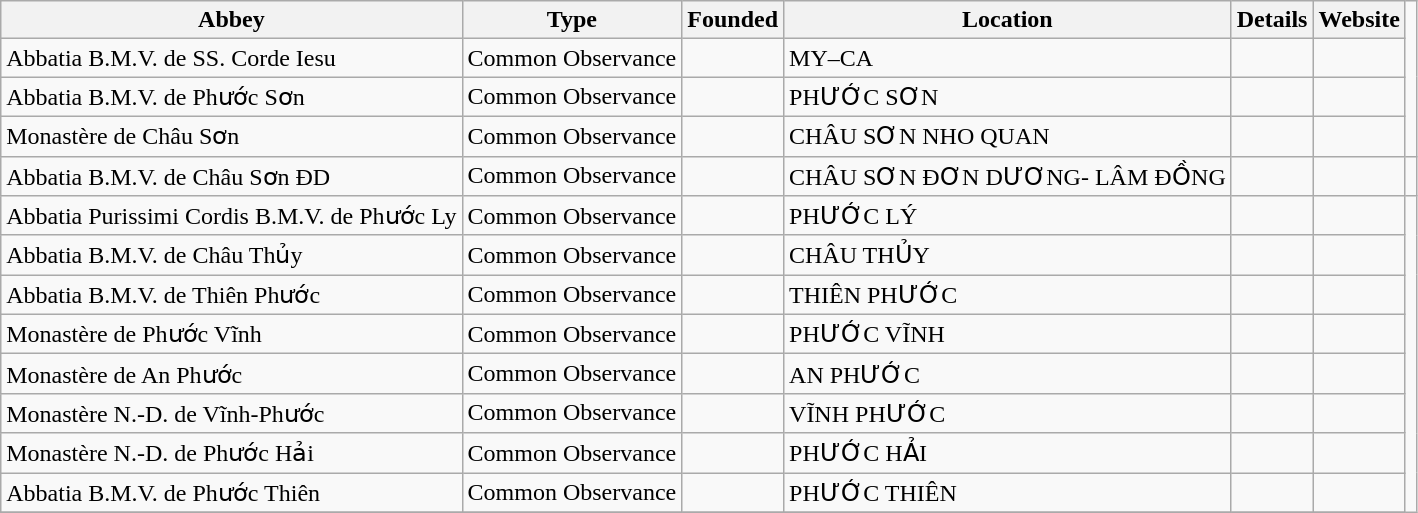<table class="wikitable">
<tr>
<th>Abbey</th>
<th>Type</th>
<th>Founded</th>
<th>Location</th>
<th>Details</th>
<th>Website</th>
</tr>
<tr>
<td>Abbatia B.M.V. de SS. Corde Iesu</td>
<td>Common Observance</td>
<td></td>
<td>MY–CA</td>
<td></td>
<td></td>
</tr>
<tr>
<td>Abbatia B.M.V. de Phước Sơn</td>
<td>Common Observance</td>
<td></td>
<td>PHƯỚC SƠN</td>
<td></td>
<td></td>
</tr>
<tr>
<td>Monastère de Châu Sơn</td>
<td>Common Observance</td>
<td></td>
<td>CHÂU SƠN NHO QUAN</td>
<td></td>
<td></td>
</tr>
<tr>
<td>Abbatia B.M.V. de Châu Sơn ĐD</td>
<td>Common Observance</td>
<td></td>
<td>CHÂU SƠN ĐƠN DƯƠNG- LÂM ĐỒNG</td>
<td></td>
<td></td>
<td></td>
</tr>
<tr>
<td>Abbatia Purissimi Cordis B.M.V. de Phước Ly</td>
<td>Common Observance</td>
<td></td>
<td>PHƯỚC LÝ</td>
<td></td>
<td></td>
</tr>
<tr>
<td>Abbatia B.M.V. de Châu Thủy</td>
<td>Common Observance</td>
<td></td>
<td>CHÂU THỦY</td>
<td></td>
<td></td>
</tr>
<tr>
<td>Abbatia B.M.V. de Thiên Phước</td>
<td>Common Observance</td>
<td></td>
<td>THIÊN PHƯỚC</td>
<td></td>
<td></td>
</tr>
<tr>
<td>Monastère de Phước Vĩnh</td>
<td>Common Observance</td>
<td></td>
<td>PHƯỚC VĨNH</td>
<td></td>
<td></td>
</tr>
<tr>
<td>Monastère de An Phước</td>
<td>Common Observance</td>
<td></td>
<td>AN PHƯỚC</td>
<td></td>
<td></td>
</tr>
<tr>
<td>Monastère N.-D. de Vĩnh-Phước</td>
<td>Common Observance</td>
<td></td>
<td>VĨNH PHƯỚC</td>
<td></td>
<td></td>
</tr>
<tr>
<td>Monastère N.-D. de Phước Hải</td>
<td>Common Observance</td>
<td></td>
<td>PHƯỚC HẢI</td>
<td></td>
<td></td>
</tr>
<tr>
<td>Abbatia B.M.V. de Phước Thiên</td>
<td>Common Observance</td>
<td></td>
<td>PHƯỚC THIÊN</td>
<td></td>
<td></td>
</tr>
<tr>
</tr>
</table>
